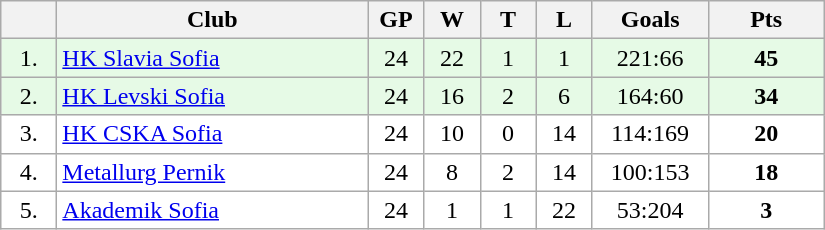<table class="wikitable">
<tr>
<th width="30"></th>
<th width="200">Club</th>
<th width="30">GP</th>
<th width="30">W</th>
<th width="30">T</th>
<th width="30">L</th>
<th width="70">Goals</th>
<th width="70">Pts</th>
</tr>
<tr bgcolor="#e6fae6" align="center">
<td>1.</td>
<td align="left"><a href='#'>HK Slavia Sofia</a></td>
<td>24</td>
<td>22</td>
<td>1</td>
<td>1</td>
<td>221:66</td>
<td><strong>45</strong></td>
</tr>
<tr bgcolor="#e6fae6" align="center">
<td>2.</td>
<td align="left"><a href='#'>HK Levski Sofia</a></td>
<td>24</td>
<td>16</td>
<td>2</td>
<td>6</td>
<td>164:60</td>
<td><strong>34</strong></td>
</tr>
<tr bgcolor="#FFFFFF" align="center">
<td>3.</td>
<td align="left"><a href='#'>HK CSKA Sofia</a></td>
<td>24</td>
<td>10</td>
<td>0</td>
<td>14</td>
<td>114:169</td>
<td><strong>20</strong></td>
</tr>
<tr bgcolor="#FFFFFF" align="center">
<td>4.</td>
<td align="left"><a href='#'>Metallurg Pernik</a></td>
<td>24</td>
<td>8</td>
<td>2</td>
<td>14</td>
<td>100:153</td>
<td><strong>18</strong></td>
</tr>
<tr bgcolor="#FFFFFF" align="center">
<td>5.</td>
<td align="left"><a href='#'>Akademik Sofia</a></td>
<td>24</td>
<td>1</td>
<td>1</td>
<td>22</td>
<td>53:204</td>
<td><strong>3</strong></td>
</tr>
</table>
